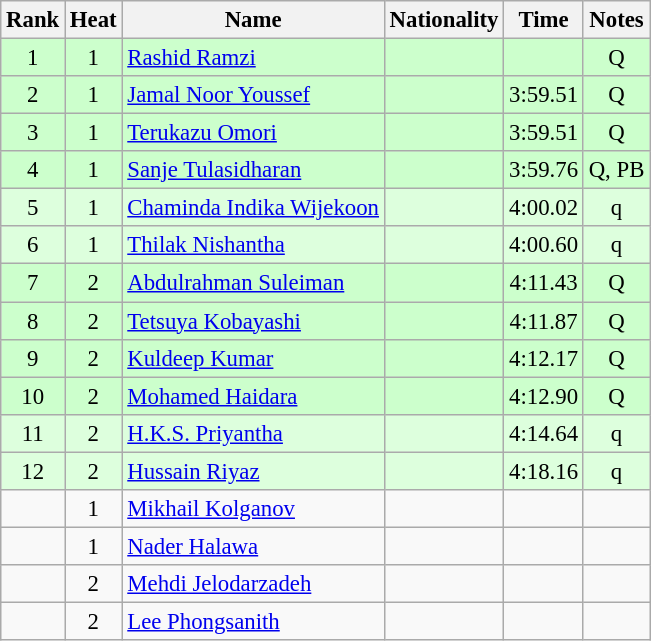<table class="wikitable sortable" style="text-align:center; font-size:95%">
<tr>
<th>Rank</th>
<th>Heat</th>
<th>Name</th>
<th>Nationality</th>
<th>Time</th>
<th>Notes</th>
</tr>
<tr bgcolor=ccffcc>
<td>1</td>
<td>1</td>
<td align=left><a href='#'>Rashid Ramzi</a></td>
<td align=left></td>
<td></td>
<td>Q</td>
</tr>
<tr bgcolor=ccffcc>
<td>2</td>
<td>1</td>
<td align=left><a href='#'>Jamal Noor Youssef</a></td>
<td align=left></td>
<td>3:59.51</td>
<td>Q</td>
</tr>
<tr bgcolor=ccffcc>
<td>3</td>
<td>1</td>
<td align=left><a href='#'>Terukazu Omori</a></td>
<td align=left></td>
<td>3:59.51</td>
<td>Q</td>
</tr>
<tr bgcolor=ccffcc>
<td>4</td>
<td>1</td>
<td align=left><a href='#'>Sanje Tulasidharan</a></td>
<td align=left></td>
<td>3:59.76</td>
<td>Q, PB</td>
</tr>
<tr bgcolor=ddffdd>
<td>5</td>
<td>1</td>
<td align=left><a href='#'>Chaminda Indika Wijekoon</a></td>
<td align=left></td>
<td>4:00.02</td>
<td>q</td>
</tr>
<tr bgcolor=ddffdd>
<td>6</td>
<td>1</td>
<td align=left><a href='#'>Thilak Nishantha</a></td>
<td align=left></td>
<td>4:00.60</td>
<td>q</td>
</tr>
<tr bgcolor=ccffcc>
<td>7</td>
<td>2</td>
<td align=left><a href='#'>Abdulrahman Suleiman</a></td>
<td align=left></td>
<td>4:11.43</td>
<td>Q</td>
</tr>
<tr bgcolor=ccffcc>
<td>8</td>
<td>2</td>
<td align=left><a href='#'>Tetsuya Kobayashi</a></td>
<td align=left></td>
<td>4:11.87</td>
<td>Q</td>
</tr>
<tr bgcolor=ccffcc>
<td>9</td>
<td>2</td>
<td align=left><a href='#'>Kuldeep Kumar</a></td>
<td align=left></td>
<td>4:12.17</td>
<td>Q</td>
</tr>
<tr bgcolor=ccffcc>
<td>10</td>
<td>2</td>
<td align=left><a href='#'>Mohamed Haidara</a></td>
<td align=left></td>
<td>4:12.90</td>
<td>Q</td>
</tr>
<tr bgcolor=ddffdd>
<td>11</td>
<td>2</td>
<td align=left><a href='#'>H.K.S. Priyantha</a></td>
<td align=left></td>
<td>4:14.64</td>
<td>q</td>
</tr>
<tr bgcolor=ddffdd>
<td>12</td>
<td>2</td>
<td align=left><a href='#'>Hussain Riyaz</a></td>
<td align=left></td>
<td>4:18.16</td>
<td>q</td>
</tr>
<tr>
<td></td>
<td>1</td>
<td align=left><a href='#'>Mikhail Kolganov</a></td>
<td align=left></td>
<td></td>
<td></td>
</tr>
<tr>
<td></td>
<td>1</td>
<td align=left><a href='#'>Nader Halawa</a></td>
<td align=left></td>
<td></td>
<td></td>
</tr>
<tr>
<td></td>
<td>2</td>
<td align=left><a href='#'>Mehdi Jelodarzadeh</a></td>
<td align=left></td>
<td></td>
<td></td>
</tr>
<tr>
<td></td>
<td>2</td>
<td align=left><a href='#'>Lee Phongsanith</a></td>
<td align=left></td>
<td></td>
<td></td>
</tr>
</table>
